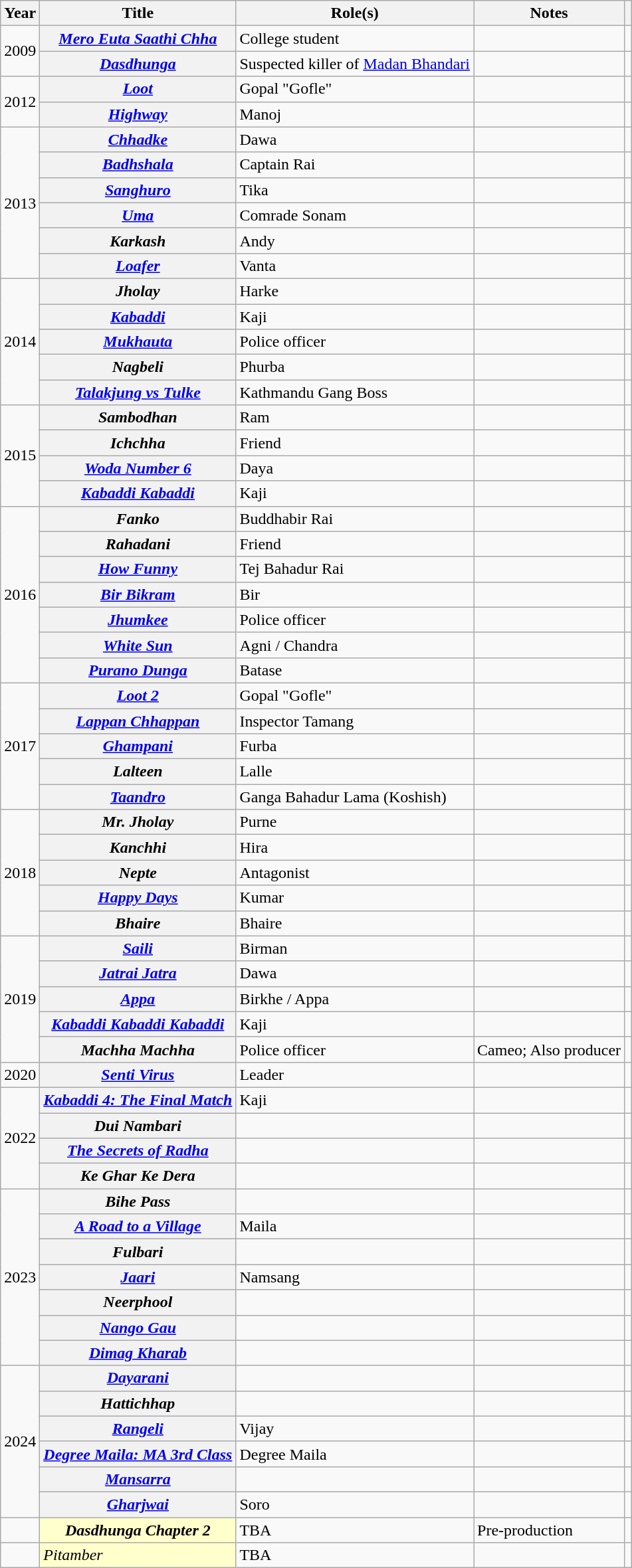<table class="wikitable sortable plainrowheaders">
<tr>
<th scope="col">Year</th>
<th scope="col">Title</th>
<th scope="col">Role(s)</th>
<th scope="col">Notes</th>
<th scope="col" class="unsortable"></th>
</tr>
<tr>
<td rowspan="2">2009</td>
<th scope="row"><em><a href='#'>Mero Euta Saathi Chha</a></em></th>
<td>College student</td>
<td></td>
<td style="text-align:center;"></td>
</tr>
<tr>
<th scope="row"><em><a href='#'>Dasdhunga</a></em></th>
<td>Suspected killer of <a href='#'>Madan Bhandari</a></td>
<td></td>
<td style="text-align:center;"></td>
</tr>
<tr>
<td rowspan="2">2012</td>
<th scope="row"><em><a href='#'>Loot</a></em></th>
<td>Gopal "Gofle"</td>
<td></td>
<td style="text-align:center;"></td>
</tr>
<tr>
<th scope="row"><em><a href='#'>Highway</a></em></th>
<td>Manoj</td>
<td></td>
<td style="text-align:center;"></td>
</tr>
<tr>
<td rowspan="6">2013</td>
<th scope="row"><em><a href='#'>Chhadke</a></em></th>
<td>Dawa</td>
<td></td>
<td style="text-align:center;"></td>
</tr>
<tr>
<th scope="row"><em><a href='#'>Badhshala</a></em></th>
<td>Captain Rai</td>
<td></td>
<td style="text-align:center;"></td>
</tr>
<tr>
<th scope="row"><em><a href='#'>Sanghuro</a></em></th>
<td>Tika</td>
<td></td>
<td style="text-align:center;"></td>
</tr>
<tr>
<th scope="row"><em><a href='#'>Uma</a></em></th>
<td>Comrade Sonam</td>
<td></td>
<td style="text-align:center;"></td>
</tr>
<tr>
<th scope="row"><em>Karkash</em></th>
<td>Andy</td>
<td></td>
<td style="text-align:center;"></td>
</tr>
<tr>
<th scope="row"><em><a href='#'>Loafer</a></em></th>
<td>Vanta</td>
<td></td>
<td style="text-align:center;"></td>
</tr>
<tr>
<td rowspan="5">2014</td>
<th scope="row"><em>Jholay</em></th>
<td>Harke</td>
<td></td>
<td style="text-align:center;"></td>
</tr>
<tr>
<th scope="row"><em><a href='#'>Kabaddi</a></em></th>
<td>Kaji</td>
<td></td>
<td style="text-align:center;"></td>
</tr>
<tr>
<th scope="row"><em><a href='#'>Mukhauta</a></em></th>
<td>Police officer</td>
<td></td>
<td style="text-align:center;"></td>
</tr>
<tr>
<th scope="row"><em>Nagbeli</em></th>
<td>Phurba</td>
<td></td>
<td style="text-align:center;"></td>
</tr>
<tr>
<th scope="row"><em><a href='#'>Talakjung vs Tulke</a></em></th>
<td>Kathmandu Gang Boss</td>
<td></td>
<td style="text-align:center;"></td>
</tr>
<tr>
<td rowspan="4">2015</td>
<th scope="row"><em>Sambodhan</em></th>
<td>Ram</td>
<td></td>
<td style="text-align:center;"></td>
</tr>
<tr>
<th scope="row"><em>Ichchha</em></th>
<td>Friend</td>
<td></td>
<td style="text-align:center;"></td>
</tr>
<tr>
<th scope="row"><em><a href='#'>Woda Number 6</a></em></th>
<td>Daya</td>
<td></td>
<td style="text-align:center;"></td>
</tr>
<tr>
<th scope="row"><em><a href='#'>Kabaddi Kabaddi</a></em></th>
<td>Kaji</td>
<td></td>
<td style="text-align:center;"></td>
</tr>
<tr>
<td rowspan="7">2016</td>
<th scope="row"><em>Fanko</em></th>
<td>Buddhabir Rai</td>
<td></td>
<td style="text-align:center;"></td>
</tr>
<tr>
<th scope="row"><em>Rahadani</em></th>
<td>Friend</td>
<td></td>
<td style="text-align:center;"></td>
</tr>
<tr>
<th scope="row"><em><a href='#'>How Funny</a></em></th>
<td>Tej Bahadur Rai</td>
<td></td>
<td style="text-align:center;"></td>
</tr>
<tr>
<th scope="row"><em><a href='#'>Bir Bikram</a></em></th>
<td>Bir</td>
<td></td>
<td style="text-align:center;"></td>
</tr>
<tr>
<th scope="row"><em><a href='#'>Jhumkee</a></em></th>
<td>Police officer</td>
<td></td>
<td style="text-align:center;"></td>
</tr>
<tr>
<th scope="row"><em><a href='#'>White Sun</a></em></th>
<td>Agni / Chandra</td>
<td></td>
<td style="text-align:center;"></td>
</tr>
<tr>
<th scope="row"><em><a href='#'>Purano Dunga</a></em></th>
<td>Batase</td>
<td></td>
<td style="text-align:center;"></td>
</tr>
<tr>
<td rowspan="5">2017</td>
<th scope="row"><em><a href='#'>Loot 2</a></em></th>
<td>Gopal "Gofle"</td>
<td></td>
<td style="text-align:center;"></td>
</tr>
<tr>
<th scope="row"><em><a href='#'>Lappan Chhappan</a></em></th>
<td>Inspector Tamang</td>
<td></td>
<td style="text-align:center;"></td>
</tr>
<tr>
<th scope="row"><em><a href='#'>Ghampani</a></em></th>
<td>Furba</td>
<td></td>
<td style="text-align:center;"></td>
</tr>
<tr>
<th scope="row"><em>Lalteen</em></th>
<td>Lalle</td>
<td></td>
<td style="text-align:center;"></td>
</tr>
<tr>
<th scope="row"><em><a href='#'>Taandro</a></em></th>
<td>Ganga Bahadur Lama (Koshish)</td>
<td></td>
<td style="text-align:center;"></td>
</tr>
<tr>
<td rowspan="5">2018</td>
<th scope="row"><em>Mr. Jholay</em></th>
<td>Purne</td>
<td></td>
<td style="text-align:center;"></td>
</tr>
<tr>
<th scope="row"><em>Kanchhi</em></th>
<td>Hira</td>
<td></td>
<td style="text-align:center;"></td>
</tr>
<tr>
<th scope="row"><em>Nepte</em></th>
<td>Antagonist</td>
<td></td>
<td style="text-align:center;"></td>
</tr>
<tr>
<th scope="row"><em><a href='#'>Happy Days</a></em></th>
<td>Kumar</td>
<td></td>
<td style="text-align:center;"></td>
</tr>
<tr>
<th scope="row"><em>Bhaire</em></th>
<td>Bhaire</td>
<td></td>
<td style="text-align:center;"></td>
</tr>
<tr>
<td rowspan="5">2019</td>
<th scope="row"><em><a href='#'>Saili</a></em></th>
<td>Birman</td>
<td></td>
<td style="text-align:center;"></td>
</tr>
<tr>
<th scope="row"><em><a href='#'>Jatrai Jatra</a></em></th>
<td>Dawa</td>
<td></td>
<td style="text-align:center;"></td>
</tr>
<tr>
<th scope="row"><em><a href='#'>Appa</a></em></th>
<td>Birkhe / Appa</td>
<td></td>
<td style="text-align:center;"></td>
</tr>
<tr>
<th scope="row"><em><a href='#'>Kabaddi Kabaddi Kabaddi</a></em></th>
<td>Kaji</td>
<td></td>
<td style="text-align:center;"></td>
</tr>
<tr>
<th scope="row"><em>Machha Machha</em></th>
<td>Police officer</td>
<td>Cameo; Also producer</td>
<td style="text-align:center;"></td>
</tr>
<tr>
<td>2020</td>
<th scope="row"><em><a href='#'>Senti Virus</a></em></th>
<td>Leader</td>
<td></td>
<td style="text-align:center;"></td>
</tr>
<tr>
<td rowspan="4">2022</td>
<th scope="row"><em><a href='#'>Kabaddi 4: The Final Match</a></em></th>
<td>Kaji</td>
<td></td>
<td style="text-align:center;"></td>
</tr>
<tr>
<th scope="row"><em>Dui Nambari</em></th>
<td></td>
<td></td>
<td></td>
</tr>
<tr>
<th scope="row"><em><a href='#'>The Secrets of Radha</a></em></th>
<td></td>
<td></td>
<td></td>
</tr>
<tr>
<th scope="row"><em>Ke Ghar Ke Dera</em></th>
<td></td>
<td></td>
<td style="text-align:center;"></td>
</tr>
<tr>
<td rowspan="7">2023</td>
<th scope="row"><em>Bihe Pass</em></th>
<td></td>
<td></td>
<td style="text-align:center;"></td>
</tr>
<tr>
<th scope="row"><em><a href='#'>A Road to a Village</a></em></th>
<td>Maila</td>
<td></td>
<td style="text-align:center;"></td>
</tr>
<tr>
<th scope="row"><em>Fulbari</em></th>
<td></td>
<td></td>
<td></td>
</tr>
<tr>
<th scope="row"><em><a href='#'>Jaari</a></em></th>
<td>Namsang</td>
<td></td>
<td style="text-align:center;"></td>
</tr>
<tr>
<th scope="row"><em>Neerphool</em></th>
<td></td>
<td></td>
<td style="text-align:center;"></td>
</tr>
<tr>
<th scope="row"><em><a href='#'>Nango Gau</a></em></th>
<td></td>
<td></td>
<td style="text-align:center;"></td>
</tr>
<tr>
<th scope="row"><em><a href='#'>Dimag Kharab</a></em></th>
<td></td>
<td></td>
<td></td>
</tr>
<tr>
<td rowspan="6">2024</td>
<th scope="row"><em><a href='#'>Dayarani</a></em></th>
<td></td>
<td></td>
<td style="text-align:center;"></td>
</tr>
<tr>
<th scope="row"><em>Hattichhap</em></th>
<td></td>
<td></td>
<td style="text-align:center;"></td>
</tr>
<tr>
<th scope="row"><em><a href='#'>Rangeli</a></em></th>
<td>Vijay</td>
<td></td>
<td style="text-align:center;"></td>
</tr>
<tr>
<th scope="row"><em><a href='#'>Degree Maila: MA 3rd Class</a></em></th>
<td>Degree Maila</td>
<td></td>
<td style="text-align:center;"></td>
</tr>
<tr>
<th scope="row"><em><a href='#'>Mansarra</a></em></th>
<td></td>
<td></td>
<td style="text-align:center;"></td>
</tr>
<tr>
<th scope="row"><em><a href='#'>Gharjwai</a></em></th>
<td>Soro</td>
<td></td>
<td style="text-align:center;"></td>
</tr>
<tr>
<td></td>
<th scope="row"  style="background:#FFFFCC;"><em>Dasdhunga Chapter 2</em> </th>
<td>TBA</td>
<td>Pre-production</td>
<td style="text-align:center;"></td>
</tr>
<tr>
<td></td>
<td !scope="row"  style="background:#FFFFCC;"><em>Pitamber</em> </td>
<td>TBA</td>
<td></td>
<td></td>
</tr>
</table>
